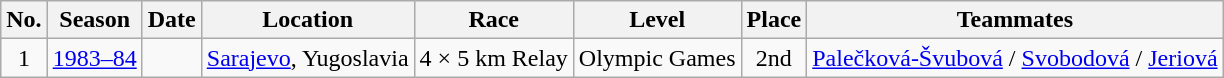<table class="wikitable sortable" style="text-align: center;">
<tr>
<th scope="col">No.</th>
<th scope="col">Season</th>
<th scope="col">Date</th>
<th scope="col">Location</th>
<th scope="col">Race</th>
<th scope="col">Level</th>
<th scope="col">Place</th>
<th scope="col">Teammates</th>
</tr>
<tr>
<td>1</td>
<td><a href='#'>1983–84</a></td>
<td style="text-align: right;"></td>
<td style="text-align: left;"> <a href='#'>Sarajevo</a>, Yugoslavia</td>
<td>4 × 5 km Relay</td>
<td>Olympic Games</td>
<td>2nd</td>
<td><a href='#'>Palečková-Švubová</a> / <a href='#'>Svobodová</a> / <a href='#'>Jeriová</a></td>
</tr>
</table>
